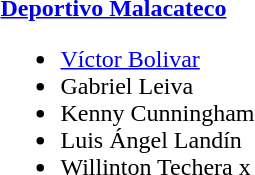<table>
<tr>
<td><strong><a href='#'>Deportivo Malacateco</a></strong><br><ul><li> <a href='#'>Víctor Bolivar</a> </li><li> Gabriel Leiva</li><li> Kenny Cunningham</li><li> Luis Ángel Landín</li><li> Willinton Techera x</li></ul></td>
</tr>
</table>
